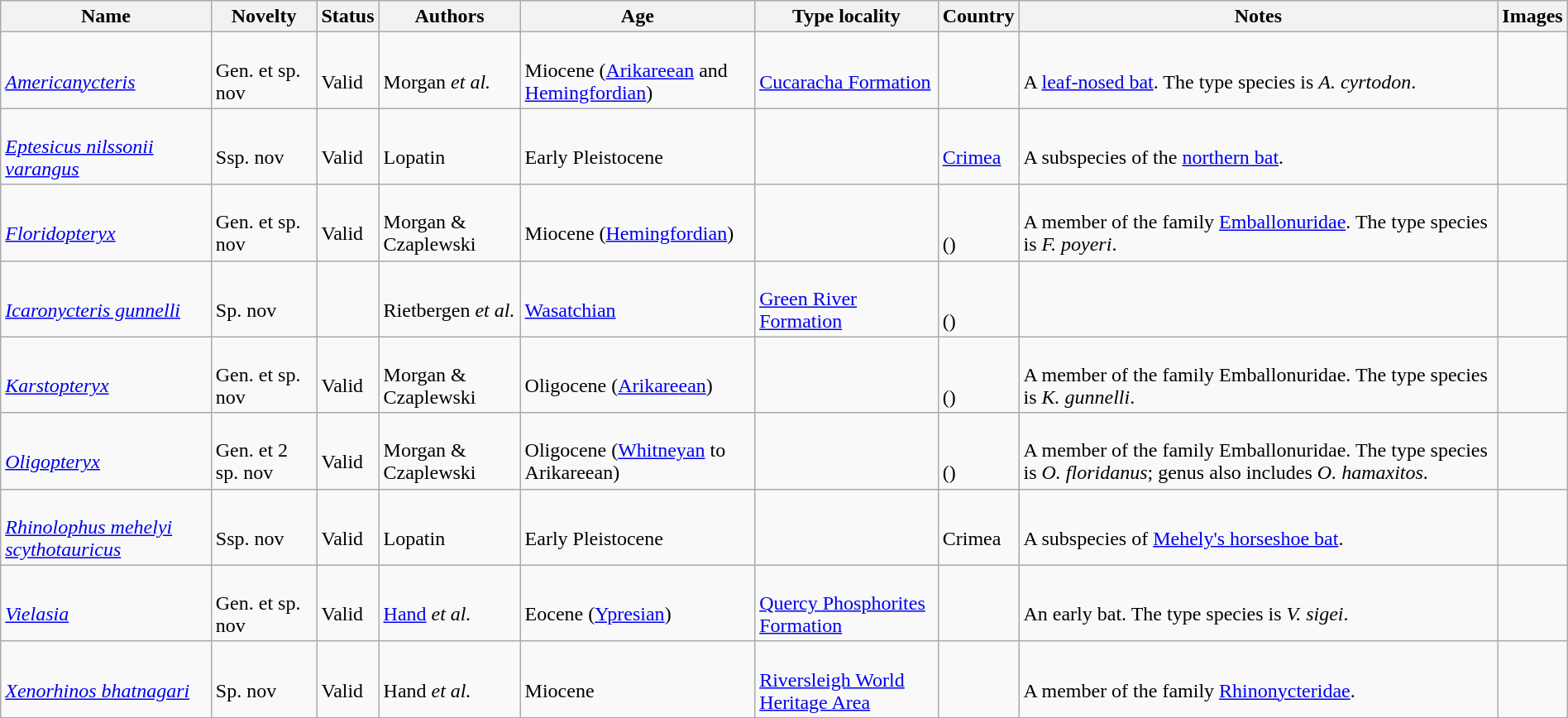<table class="wikitable sortable" align="center" width="100%">
<tr>
<th>Name</th>
<th>Novelty</th>
<th>Status</th>
<th>Authors</th>
<th>Age</th>
<th>Type locality</th>
<th>Country</th>
<th>Notes</th>
<th>Images</th>
</tr>
<tr>
<td><br><em><a href='#'>Americanycteris</a></em></td>
<td><br>Gen. et sp. nov</td>
<td><br>Valid</td>
<td><br>Morgan <em>et al.</em></td>
<td><br>Miocene (<a href='#'>Arikareean</a> and <a href='#'>Hemingfordian</a>)</td>
<td><br><a href='#'>Cucaracha Formation</a></td>
<td><br></td>
<td><br>A <a href='#'>leaf-nosed bat</a>. The type species is <em>A. cyrtodon</em>.</td>
<td></td>
</tr>
<tr>
<td><br><em><a href='#'>Eptesicus nilssonii varangus</a></em></td>
<td><br>Ssp. nov</td>
<td><br>Valid</td>
<td><br>Lopatin</td>
<td><br>Early Pleistocene</td>
<td></td>
<td><br><a href='#'>Crimea</a></td>
<td><br>A subspecies of the <a href='#'>northern bat</a>.</td>
<td></td>
</tr>
<tr>
<td><br><em><a href='#'>Floridopteryx</a></em></td>
<td><br>Gen. et sp. nov</td>
<td><br>Valid</td>
<td><br>Morgan & Czaplewski</td>
<td><br>Miocene (<a href='#'>Hemingfordian</a>)</td>
<td></td>
<td><br><br>()</td>
<td><br>A member of the family <a href='#'>Emballonuridae</a>. The type species is <em>F. poyeri</em>.</td>
<td></td>
</tr>
<tr>
<td><br><em><a href='#'>Icaronycteris gunnelli</a></em></td>
<td><br>Sp. nov</td>
<td></td>
<td><br>Rietbergen <em>et al.</em></td>
<td><br><a href='#'>Wasatchian</a></td>
<td><br><a href='#'>Green River Formation</a></td>
<td><br><br>()</td>
<td></td>
<td></td>
</tr>
<tr>
<td><br><em><a href='#'>Karstopteryx</a></em></td>
<td><br>Gen. et sp. nov</td>
<td><br>Valid</td>
<td><br>Morgan & Czaplewski</td>
<td><br>Oligocene (<a href='#'>Arikareean</a>)</td>
<td></td>
<td><br><br>()</td>
<td><br>A member of the family Emballonuridae. The type species is <em>K. gunnelli</em>.</td>
<td></td>
</tr>
<tr>
<td><br><em><a href='#'>Oligopteryx</a></em></td>
<td><br>Gen. et 2 sp. nov</td>
<td><br>Valid</td>
<td><br>Morgan & Czaplewski</td>
<td><br>Oligocene (<a href='#'>Whitneyan</a> to Arikareean)</td>
<td></td>
<td><br><br>()</td>
<td><br>A member of the family Emballonuridae. The type species is <em>O. floridanus</em>; genus also includes <em>O. hamaxitos</em>.</td>
<td></td>
</tr>
<tr>
<td><br><em><a href='#'>Rhinolophus mehelyi scythotauricus</a></em></td>
<td><br>Ssp. nov</td>
<td><br>Valid</td>
<td><br>Lopatin</td>
<td><br>Early Pleistocene</td>
<td></td>
<td><br>Crimea</td>
<td><br>A subspecies of <a href='#'>Mehely's horseshoe bat</a>.</td>
<td></td>
</tr>
<tr>
<td><br><em><a href='#'>Vielasia</a></em></td>
<td><br>Gen. et sp. nov</td>
<td><br>Valid</td>
<td><br><a href='#'>Hand</a> <em>et al.</em></td>
<td><br>Eocene (<a href='#'>Ypresian</a>)</td>
<td><br><a href='#'>Quercy Phosphorites Formation</a></td>
<td><br></td>
<td><br>An early bat. The type species is <em>V. sigei</em>.</td>
<td></td>
</tr>
<tr>
<td><br><em><a href='#'>Xenorhinos bhatnagari</a></em></td>
<td><br>Sp. nov</td>
<td><br>Valid</td>
<td><br>Hand <em>et al.</em></td>
<td><br>Miocene</td>
<td><br><a href='#'>Riversleigh World Heritage Area</a></td>
<td><br></td>
<td><br>A member of the family <a href='#'>Rhinonycteridae</a>.</td>
<td></td>
</tr>
<tr>
</tr>
</table>
